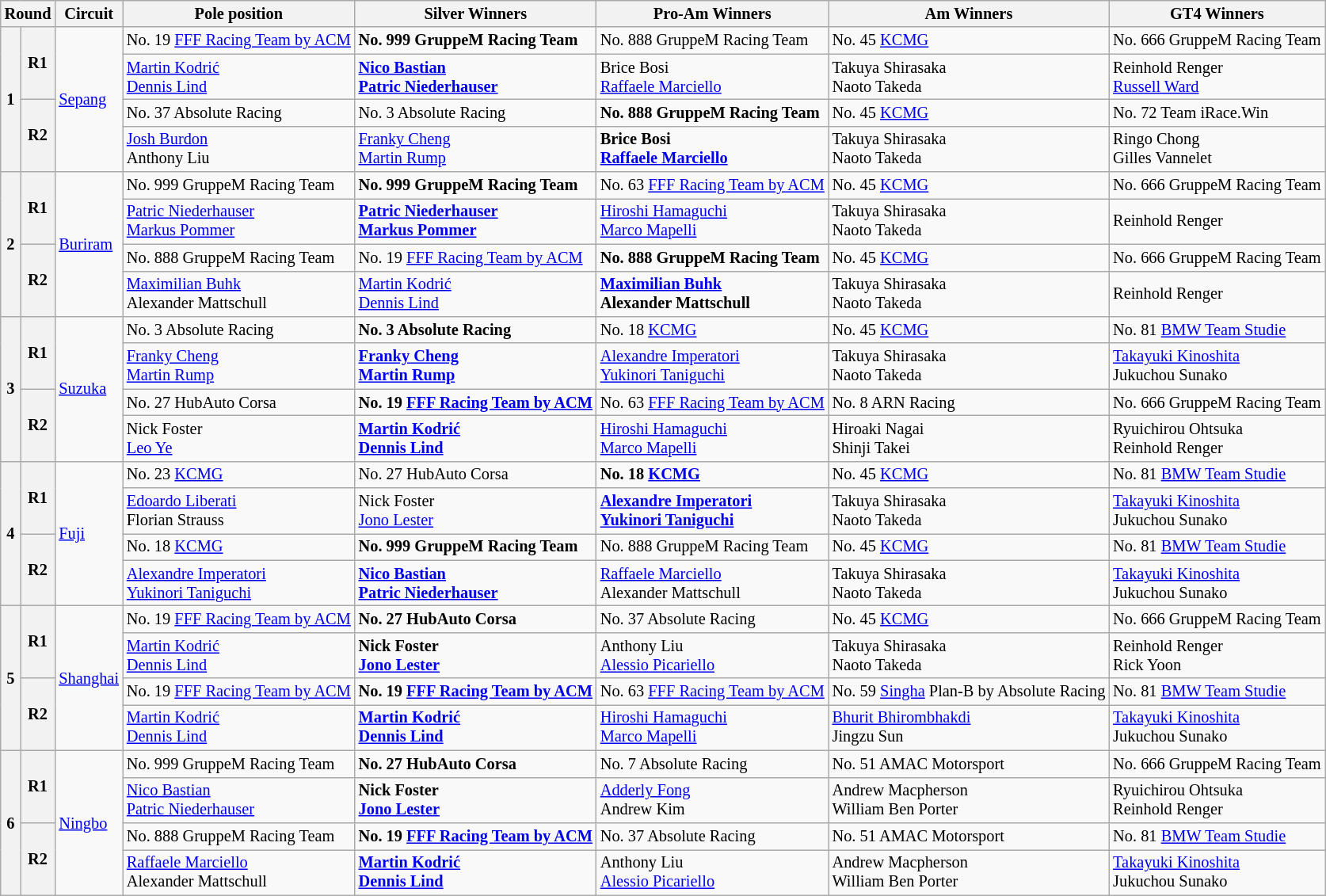<table class="wikitable" style="font-size: 85%;">
<tr>
<th colspan=2>Round</th>
<th>Circuit</th>
<th>Pole position</th>
<th>Silver Winners</th>
<th>Pro-Am Winners</th>
<th>Am Winners</th>
<th>GT4 Winners</th>
</tr>
<tr>
<th rowspan=4>1</th>
<th rowspan=2>R1</th>
<td rowspan=4> <a href='#'>Sepang</a></td>
<td> No. 19 <a href='#'>FFF Racing Team by ACM</a></td>
<td><strong> No. 999 GruppeM Racing Team</strong></td>
<td> No. 888 GruppeM Racing Team</td>
<td> No. 45 <a href='#'>KCMG</a></td>
<td> No. 666 GruppeM Racing Team</td>
</tr>
<tr>
<td> <a href='#'>Martin Kodrić</a><br> <a href='#'>Dennis Lind</a></td>
<td><strong> <a href='#'>Nico Bastian</a><br> <a href='#'>Patric Niederhauser</a></strong></td>
<td> Brice Bosi<br> <a href='#'>Raffaele Marciello</a></td>
<td> Takuya Shirasaka<br> Naoto Takeda</td>
<td> Reinhold Renger<br> <a href='#'>Russell Ward</a></td>
</tr>
<tr>
<th rowspan=2>R2</th>
<td> No. 37 Absolute Racing</td>
<td> No. 3 Absolute Racing</td>
<td><strong> No. 888 GruppeM Racing Team</strong></td>
<td> No. 45 <a href='#'>KCMG</a></td>
<td> No. 72 Team iRace.Win</td>
</tr>
<tr>
<td> <a href='#'>Josh Burdon</a><br> Anthony Liu</td>
<td> <a href='#'>Franky Cheng</a><br> <a href='#'>Martin Rump</a></td>
<td><strong> Brice Bosi<br> <a href='#'>Raffaele Marciello</a></strong></td>
<td> Takuya Shirasaka<br> Naoto Takeda</td>
<td> Ringo Chong<br> Gilles Vannelet</td>
</tr>
<tr>
<th rowspan=4>2</th>
<th rowspan=2>R1</th>
<td rowspan=4> <a href='#'>Buriram</a></td>
<td> No. 999 GruppeM Racing Team</td>
<td><strong> No. 999 GruppeM Racing Team</strong></td>
<td> No. 63 <a href='#'>FFF Racing Team by ACM</a></td>
<td> No. 45 <a href='#'>KCMG</a></td>
<td> No. 666 GruppeM Racing Team</td>
</tr>
<tr>
<td> <a href='#'>Patric Niederhauser</a><br> <a href='#'>Markus Pommer</a></td>
<td><strong> <a href='#'>Patric Niederhauser</a><br> <a href='#'>Markus Pommer</a></strong></td>
<td> <a href='#'>Hiroshi Hamaguchi</a><br> <a href='#'>Marco Mapelli</a></td>
<td> Takuya Shirasaka<br> Naoto Takeda</td>
<td> Reinhold Renger</td>
</tr>
<tr>
<th rowspan=2>R2</th>
<td> No. 888 GruppeM Racing Team</td>
<td> No. 19 <a href='#'>FFF Racing Team by ACM</a></td>
<td><strong> No. 888 GruppeM Racing Team</strong></td>
<td> No. 45 <a href='#'>KCMG</a></td>
<td> No. 666 GruppeM Racing Team</td>
</tr>
<tr>
<td> <a href='#'>Maximilian Buhk</a><br> Alexander Mattschull</td>
<td> <a href='#'>Martin Kodrić</a><br> <a href='#'>Dennis Lind</a></td>
<td><strong> <a href='#'>Maximilian Buhk</a><br> Alexander Mattschull</strong></td>
<td> Takuya Shirasaka<br> Naoto Takeda</td>
<td> Reinhold Renger</td>
</tr>
<tr>
<th rowspan=4>3</th>
<th rowspan=2>R1</th>
<td rowspan=4> <a href='#'>Suzuka</a></td>
<td> No. 3 Absolute Racing</td>
<td><strong> No. 3 Absolute Racing</strong></td>
<td> No. 18 <a href='#'>KCMG</a></td>
<td> No. 45 <a href='#'>KCMG</a></td>
<td> No. 81 <a href='#'>BMW Team Studie</a></td>
</tr>
<tr>
<td> <a href='#'>Franky Cheng</a><br> <a href='#'>Martin Rump</a></td>
<td><strong> <a href='#'>Franky Cheng</a><br> <a href='#'>Martin Rump</a></strong></td>
<td> <a href='#'>Alexandre Imperatori</a><br> <a href='#'>Yukinori Taniguchi</a></td>
<td> Takuya Shirasaka<br> Naoto Takeda</td>
<td> <a href='#'>Takayuki Kinoshita</a><br> Jukuchou Sunako</td>
</tr>
<tr>
<th rowspan=2>R2</th>
<td> No. 27 HubAuto Corsa</td>
<td><strong> No. 19 <a href='#'>FFF Racing Team by ACM</a></strong></td>
<td> No. 63 <a href='#'>FFF Racing Team by ACM</a></td>
<td> No. 8 ARN Racing</td>
<td> No. 666 GruppeM Racing Team</td>
</tr>
<tr>
<td> Nick Foster<br> <a href='#'>Leo Ye</a></td>
<td><strong> <a href='#'>Martin Kodrić</a><br> <a href='#'>Dennis Lind</a></strong></td>
<td> <a href='#'>Hiroshi Hamaguchi</a><br> <a href='#'>Marco Mapelli</a></td>
<td> Hiroaki Nagai<br> Shinji Takei</td>
<td> Ryuichirou Ohtsuka<br> Reinhold Renger</td>
</tr>
<tr>
<th rowspan=4>4</th>
<th rowspan=2>R1</th>
<td rowspan=4> <a href='#'>Fuji</a></td>
<td> No. 23 <a href='#'>KCMG</a></td>
<td> No. 27 HubAuto Corsa</td>
<td><strong> No. 18 <a href='#'>KCMG</a></strong></td>
<td> No. 45 <a href='#'>KCMG</a></td>
<td> No. 81 <a href='#'>BMW Team Studie</a></td>
</tr>
<tr>
<td> <a href='#'>Edoardo Liberati</a><br> Florian Strauss</td>
<td> Nick Foster<br> <a href='#'>Jono Lester</a></td>
<td><strong> <a href='#'>Alexandre Imperatori</a><br> <a href='#'>Yukinori Taniguchi</a></strong></td>
<td> Takuya Shirasaka<br> Naoto Takeda</td>
<td> <a href='#'>Takayuki Kinoshita</a><br> Jukuchou Sunako</td>
</tr>
<tr>
<th rowspan=2>R2</th>
<td> No. 18 <a href='#'>KCMG</a></td>
<td><strong> No. 999 GruppeM Racing Team</strong></td>
<td> No. 888 GruppeM Racing Team</td>
<td> No. 45 <a href='#'>KCMG</a></td>
<td> No. 81 <a href='#'>BMW Team Studie</a></td>
</tr>
<tr>
<td> <a href='#'>Alexandre Imperatori</a><br> <a href='#'>Yukinori Taniguchi</a></td>
<td><strong> <a href='#'>Nico Bastian</a><br> <a href='#'>Patric Niederhauser</a></strong></td>
<td> <a href='#'>Raffaele Marciello</a><br> Alexander Mattschull</td>
<td> Takuya Shirasaka<br> Naoto Takeda</td>
<td> <a href='#'>Takayuki Kinoshita</a><br> Jukuchou Sunako</td>
</tr>
<tr>
<th rowspan=4>5</th>
<th rowspan=2>R1</th>
<td rowspan=4> <a href='#'>Shanghai</a></td>
<td> No. 19 <a href='#'>FFF Racing Team by ACM</a></td>
<td><strong> No. 27 HubAuto Corsa</strong></td>
<td> No. 37 Absolute Racing</td>
<td> No. 45 <a href='#'>KCMG</a></td>
<td> No. 666 GruppeM Racing Team</td>
</tr>
<tr>
<td> <a href='#'>Martin Kodrić</a><br> <a href='#'>Dennis Lind</a></td>
<td><strong> Nick Foster<br> <a href='#'>Jono Lester</a></strong></td>
<td> Anthony Liu<br> <a href='#'>Alessio Picariello</a></td>
<td> Takuya Shirasaka<br> Naoto Takeda</td>
<td> Reinhold Renger<br> Rick Yoon</td>
</tr>
<tr>
<th rowspan=2>R2</th>
<td> No. 19 <a href='#'>FFF Racing Team by ACM</a></td>
<td><strong> No. 19 <a href='#'>FFF Racing Team by ACM</a></strong></td>
<td> No. 63 <a href='#'>FFF Racing Team by ACM</a></td>
<td> No. 59 <a href='#'>Singha</a> Plan-B by Absolute Racing</td>
<td> No. 81 <a href='#'>BMW Team Studie</a></td>
</tr>
<tr>
<td> <a href='#'>Martin Kodrić</a><br> <a href='#'>Dennis Lind</a></td>
<td><strong> <a href='#'>Martin Kodrić</a><br> <a href='#'>Dennis Lind</a></strong></td>
<td> <a href='#'>Hiroshi Hamaguchi</a><br> <a href='#'>Marco Mapelli</a></td>
<td> <a href='#'>Bhurit Bhirombhakdi</a><br> Jingzu Sun</td>
<td> <a href='#'>Takayuki Kinoshita</a><br> Jukuchou Sunako</td>
</tr>
<tr>
<th rowspan=4>6</th>
<th rowspan=2>R1</th>
<td rowspan=4> <a href='#'>Ningbo</a></td>
<td> No. 999 GruppeM Racing Team</td>
<td><strong> No. 27 HubAuto Corsa</strong></td>
<td> No. 7 Absolute Racing</td>
<td> No. 51 AMAC Motorsport</td>
<td> No. 666 GruppeM Racing Team</td>
</tr>
<tr>
<td> <a href='#'>Nico Bastian</a><br> <a href='#'>Patric Niederhauser</a></td>
<td><strong> Nick Foster<br> <a href='#'>Jono Lester</a></strong></td>
<td> <a href='#'>Adderly Fong</a><br> Andrew Kim</td>
<td> Andrew Macpherson<br> William Ben Porter</td>
<td> Ryuichirou Ohtsuka<br> Reinhold Renger</td>
</tr>
<tr>
<th rowspan=2>R2</th>
<td> No. 888 GruppeM Racing Team</td>
<td><strong> No. 19 <a href='#'>FFF Racing Team by ACM</a></strong></td>
<td> No. 37 Absolute Racing</td>
<td> No. 51 AMAC Motorsport</td>
<td> No. 81 <a href='#'>BMW Team Studie</a></td>
</tr>
<tr>
<td> <a href='#'>Raffaele Marciello</a><br> Alexander Mattschull</td>
<td><strong> <a href='#'>Martin Kodrić</a><br> <a href='#'>Dennis Lind</a></strong></td>
<td> Anthony Liu<br> <a href='#'>Alessio Picariello</a></td>
<td> Andrew Macpherson<br> William Ben Porter</td>
<td> <a href='#'>Takayuki Kinoshita</a><br> Jukuchou Sunako</td>
</tr>
</table>
